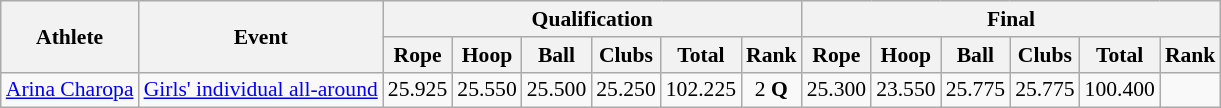<table class="wikitable" border="1" style="font-size:90%">
<tr>
<th rowspan=2>Athlete</th>
<th rowspan=2>Event</th>
<th colspan=6>Qualification</th>
<th colspan=6>Final</th>
</tr>
<tr>
<th>Rope</th>
<th>Hoop</th>
<th>Ball</th>
<th>Clubs</th>
<th>Total</th>
<th>Rank</th>
<th>Rope</th>
<th>Hoop</th>
<th>Ball</th>
<th>Clubs</th>
<th>Total</th>
<th>Rank</th>
</tr>
<tr>
<td><a href='#'>Arina Charopa</a></td>
<td><a href='#'>Girls' individual all-around</a></td>
<td align=center>25.925</td>
<td align=center>25.550</td>
<td align=center>25.500</td>
<td align=center>25.250</td>
<td align=center>102.225</td>
<td align=center>2 <strong>Q</strong></td>
<td align=center>25.300</td>
<td align=center>23.550</td>
<td align=center>25.775</td>
<td align=center>25.775</td>
<td align=center>100.400</td>
<td align=center></td>
</tr>
</table>
